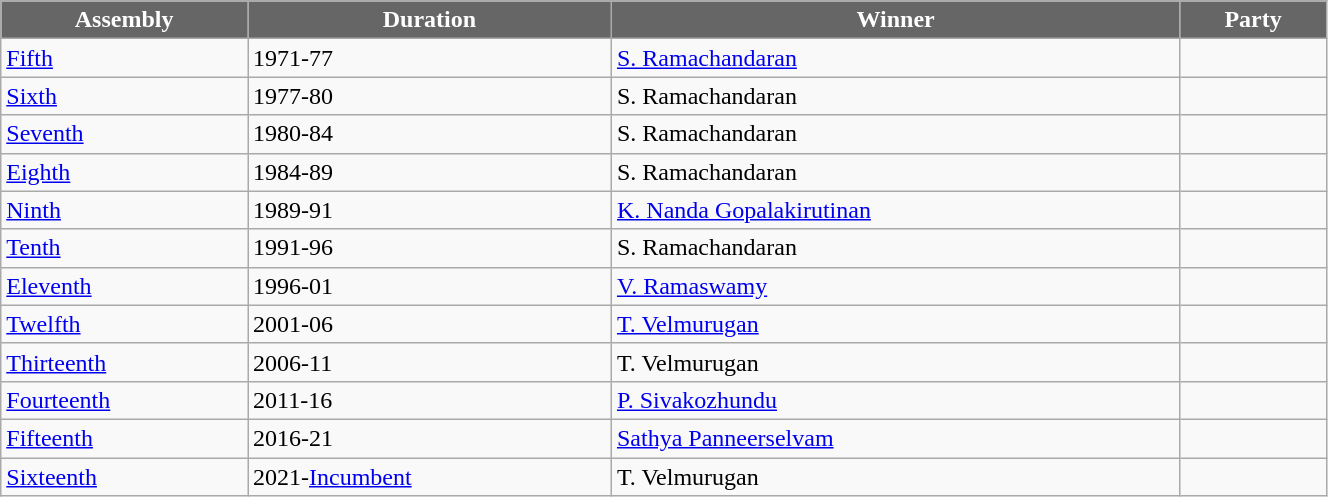<table class="wikitable" width="70%">
<tr>
<th style="background-color:#666666; color:white">Assembly</th>
<th style="background-color:#666666; color:white">Duration</th>
<th style="background-color:#666666; color:white">Winner</th>
<th style="background-color:#666666; color:white" colspan="2">Party</th>
</tr>
<tr>
<td><a href='#'>Fifth</a></td>
<td>1971-77</td>
<td><a href='#'>S. Ramachandaran</a></td>
<td></td>
</tr>
<tr>
<td><a href='#'>Sixth</a></td>
<td>1977-80</td>
<td>S. Ramachandaran</td>
<td></td>
</tr>
<tr>
<td><a href='#'>Seventh</a></td>
<td>1980-84</td>
<td>S. Ramachandaran</td>
<td></td>
</tr>
<tr>
<td><a href='#'>Eighth</a></td>
<td>1984-89</td>
<td>S. Ramachandaran</td>
<td></td>
</tr>
<tr>
<td><a href='#'>Ninth</a></td>
<td>1989-91</td>
<td><a href='#'>K. Nanda Gopalakirutinan</a></td>
<td></td>
</tr>
<tr>
<td><a href='#'>Tenth</a></td>
<td>1991-96</td>
<td>S. Ramachandaran</td>
<td></td>
</tr>
<tr>
<td><a href='#'>Eleventh</a></td>
<td>1996-01</td>
<td><a href='#'>V. Ramaswamy</a></td>
<td></td>
</tr>
<tr>
<td><a href='#'>Twelfth</a></td>
<td>2001-06</td>
<td><a href='#'>T. Velmurugan</a></td>
<td></td>
</tr>
<tr>
<td><a href='#'>Thirteenth</a></td>
<td>2006-11</td>
<td>T. Velmurugan</td>
<td></td>
</tr>
<tr>
<td><a href='#'>Fourteenth</a></td>
<td>2011-16</td>
<td><a href='#'>P. Sivakozhundu</a></td>
<td></td>
</tr>
<tr>
<td><a href='#'>Fifteenth</a></td>
<td>2016-21</td>
<td><a href='#'>Sathya Panneerselvam</a></td>
<td></td>
</tr>
<tr>
<td><a href='#'>Sixteenth</a></td>
<td>2021-<a href='#'>Incumbent</a></td>
<td>T. Velmurugan</td>
<td></td>
</tr>
</table>
